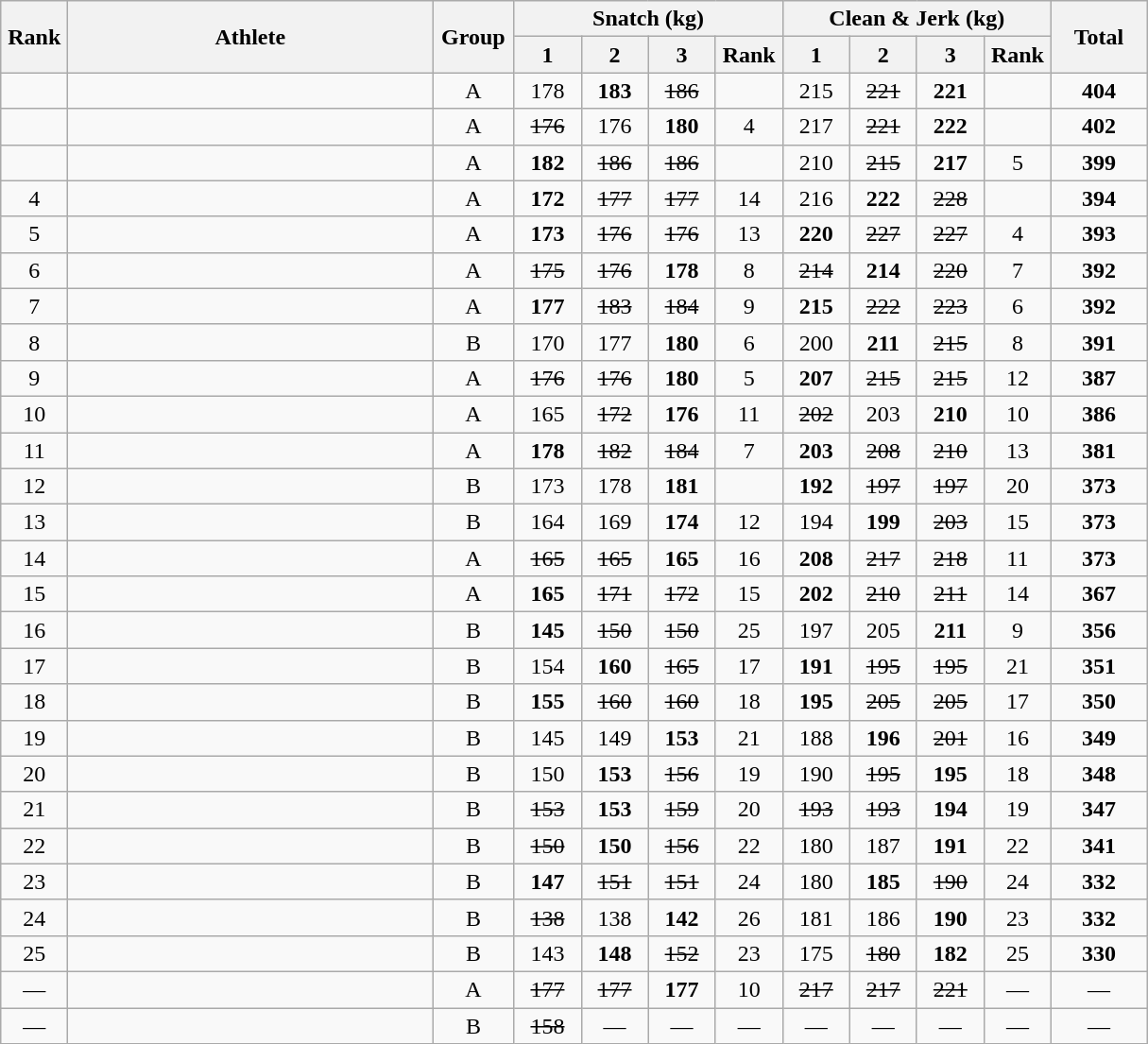<table class = "wikitable" style="text-align:center;">
<tr>
<th rowspan=2 width=40>Rank</th>
<th rowspan=2 width=250>Athlete</th>
<th rowspan=2 width=50>Group</th>
<th colspan=4>Snatch (kg)</th>
<th colspan=4>Clean & Jerk (kg)</th>
<th rowspan=2 width=60>Total</th>
</tr>
<tr>
<th width=40>1</th>
<th width=40>2</th>
<th width=40>3</th>
<th width=40>Rank</th>
<th width=40>1</th>
<th width=40>2</th>
<th width=40>3</th>
<th width=40>Rank</th>
</tr>
<tr>
<td></td>
<td align="left"></td>
<td>A</td>
<td>178</td>
<td><strong>183</strong></td>
<td><s>186</s></td>
<td></td>
<td>215</td>
<td><s>221</s></td>
<td><strong>221</strong></td>
<td></td>
<td><strong>404</strong></td>
</tr>
<tr>
<td></td>
<td align="left"></td>
<td>A</td>
<td><s>176</s></td>
<td>176</td>
<td><strong>180</strong></td>
<td>4</td>
<td>217</td>
<td><s>221</s></td>
<td><strong>222</strong></td>
<td></td>
<td><strong>402</strong></td>
</tr>
<tr>
<td></td>
<td align="left"></td>
<td>A</td>
<td><strong>182</strong></td>
<td><s>186</s></td>
<td><s>186</s></td>
<td></td>
<td>210</td>
<td><s>215</s></td>
<td><strong>217</strong></td>
<td>5</td>
<td><strong>399</strong></td>
</tr>
<tr>
<td>4</td>
<td align="left"></td>
<td>A</td>
<td><strong>172</strong></td>
<td><s>177</s></td>
<td><s>177</s></td>
<td>14</td>
<td>216</td>
<td><strong>222</strong></td>
<td><s>228</s></td>
<td></td>
<td><strong>394</strong></td>
</tr>
<tr>
<td>5</td>
<td align="left"></td>
<td>A</td>
<td><strong>173</strong></td>
<td><s>176</s></td>
<td><s>176</s></td>
<td>13</td>
<td><strong>220</strong></td>
<td><s>227</s></td>
<td><s>227</s></td>
<td>4</td>
<td><strong>393</strong></td>
</tr>
<tr>
<td>6</td>
<td align="left"></td>
<td>A</td>
<td><s>175</s></td>
<td><s>176</s></td>
<td><strong>178</strong></td>
<td>8</td>
<td><s>214</s></td>
<td><strong>214</strong></td>
<td><s>220</s></td>
<td>7</td>
<td><strong>392</strong></td>
</tr>
<tr>
<td>7</td>
<td align="left"></td>
<td>A</td>
<td><strong>177</strong></td>
<td><s>183</s></td>
<td><s>184</s></td>
<td>9</td>
<td><strong>215</strong></td>
<td><s>222</s></td>
<td><s>223</s></td>
<td>6</td>
<td><strong>392</strong></td>
</tr>
<tr>
<td>8</td>
<td align="left"></td>
<td>B</td>
<td>170</td>
<td>177</td>
<td><strong>180</strong></td>
<td>6</td>
<td>200</td>
<td><strong>211</strong></td>
<td><s>215</s></td>
<td>8</td>
<td><strong>391</strong></td>
</tr>
<tr>
<td>9</td>
<td align="left"></td>
<td>A</td>
<td><s>176</s></td>
<td><s>176</s></td>
<td><strong>180</strong></td>
<td>5</td>
<td><strong>207</strong></td>
<td><s>215</s></td>
<td><s>215</s></td>
<td>12</td>
<td><strong>387</strong></td>
</tr>
<tr>
<td>10</td>
<td align="left"></td>
<td>A</td>
<td>165</td>
<td><s>172</s></td>
<td><strong>176</strong></td>
<td>11</td>
<td><s>202</s></td>
<td>203</td>
<td><strong>210</strong></td>
<td>10</td>
<td><strong>386</strong></td>
</tr>
<tr>
<td>11</td>
<td align="left"></td>
<td>A</td>
<td><strong>178</strong></td>
<td><s>182</s></td>
<td><s>184</s></td>
<td>7</td>
<td><strong>203</strong></td>
<td><s>208</s></td>
<td><s>210</s></td>
<td>13</td>
<td><strong>381</strong></td>
</tr>
<tr>
<td>12</td>
<td align="left"></td>
<td>B</td>
<td>173</td>
<td>178</td>
<td><strong>181</strong></td>
<td></td>
<td><strong>192</strong></td>
<td><s>197</s></td>
<td><s>197</s></td>
<td>20</td>
<td><strong>373</strong></td>
</tr>
<tr>
<td>13</td>
<td align="left"></td>
<td>B</td>
<td>164</td>
<td>169</td>
<td><strong>174</strong></td>
<td>12</td>
<td>194</td>
<td><strong>199</strong></td>
<td><s>203</s></td>
<td>15</td>
<td><strong>373</strong></td>
</tr>
<tr>
<td>14</td>
<td align="left"></td>
<td>A</td>
<td><s>165</s></td>
<td><s>165</s></td>
<td><strong>165</strong></td>
<td>16</td>
<td><strong>208</strong></td>
<td><s>217</s></td>
<td><s>218</s></td>
<td>11</td>
<td><strong>373</strong></td>
</tr>
<tr>
<td>15</td>
<td align="left"></td>
<td>A</td>
<td><strong>165</strong></td>
<td><s>171</s></td>
<td><s>172</s></td>
<td>15</td>
<td><strong>202</strong></td>
<td><s>210</s></td>
<td><s>211</s></td>
<td>14</td>
<td><strong>367</strong></td>
</tr>
<tr>
<td>16</td>
<td align="left"></td>
<td>B</td>
<td><strong>145</strong></td>
<td><s>150</s></td>
<td><s>150</s></td>
<td>25</td>
<td>197</td>
<td>205</td>
<td><strong>211</strong></td>
<td>9</td>
<td><strong>356</strong></td>
</tr>
<tr>
<td>17</td>
<td align="left"></td>
<td>B</td>
<td>154</td>
<td><strong>160</strong></td>
<td><s>165</s></td>
<td>17</td>
<td><strong>191</strong></td>
<td><s>195</s></td>
<td><s>195</s></td>
<td>21</td>
<td><strong>351</strong></td>
</tr>
<tr>
<td>18</td>
<td align="left"></td>
<td>B</td>
<td><strong>155</strong></td>
<td><s>160</s></td>
<td><s>160</s></td>
<td>18</td>
<td><strong>195</strong></td>
<td><s>205</s></td>
<td><s>205</s></td>
<td>17</td>
<td><strong>350</strong></td>
</tr>
<tr>
<td>19</td>
<td align="left"></td>
<td>B</td>
<td>145</td>
<td>149</td>
<td><strong>153</strong></td>
<td>21</td>
<td>188</td>
<td><strong>196</strong></td>
<td><s>201</s></td>
<td>16</td>
<td><strong>349</strong></td>
</tr>
<tr>
<td>20</td>
<td align="left"></td>
<td>B</td>
<td>150</td>
<td><strong>153</strong></td>
<td><s>156</s></td>
<td>19</td>
<td>190</td>
<td><s>195</s></td>
<td><strong>195</strong></td>
<td>18</td>
<td><strong>348</strong></td>
</tr>
<tr>
<td>21</td>
<td align="left"></td>
<td>B</td>
<td><s>153</s></td>
<td><strong>153</strong></td>
<td><s>159</s></td>
<td>20</td>
<td><s>193</s></td>
<td><s>193</s></td>
<td><strong>194</strong></td>
<td>19</td>
<td><strong>347</strong></td>
</tr>
<tr>
<td>22</td>
<td align="left"></td>
<td>B</td>
<td><s>150</s></td>
<td><strong>150</strong></td>
<td><s>156</s></td>
<td>22</td>
<td>180</td>
<td>187</td>
<td><strong>191</strong></td>
<td>22</td>
<td><strong>341</strong></td>
</tr>
<tr>
<td>23</td>
<td align="left"></td>
<td>B</td>
<td><strong>147</strong></td>
<td><s>151</s></td>
<td><s>151</s></td>
<td>24</td>
<td>180</td>
<td><strong>185</strong></td>
<td><s>190</s></td>
<td>24</td>
<td><strong>332</strong></td>
</tr>
<tr>
<td>24</td>
<td align="left"></td>
<td>B</td>
<td><s>138</s></td>
<td>138</td>
<td><strong>142</strong></td>
<td>26</td>
<td>181</td>
<td>186</td>
<td><strong>190</strong></td>
<td>23</td>
<td><strong>332</strong></td>
</tr>
<tr>
<td>25</td>
<td align="left"></td>
<td>B</td>
<td>143</td>
<td><strong>148</strong></td>
<td><s>152</s></td>
<td>23</td>
<td>175</td>
<td><s>180</s></td>
<td><strong>182</strong></td>
<td>25</td>
<td><strong>330</strong></td>
</tr>
<tr>
<td>—</td>
<td align="left"></td>
<td>A</td>
<td><s>177</s></td>
<td><s>177</s></td>
<td><strong>177</strong></td>
<td>10</td>
<td><s>217</s></td>
<td><s>217</s></td>
<td><s>221</s></td>
<td>—</td>
<td>—</td>
</tr>
<tr>
<td>—</td>
<td align="left"></td>
<td>B</td>
<td><s>158</s></td>
<td>—</td>
<td>—</td>
<td>—</td>
<td>—</td>
<td>—</td>
<td>—</td>
<td>—</td>
<td>—</td>
</tr>
</table>
